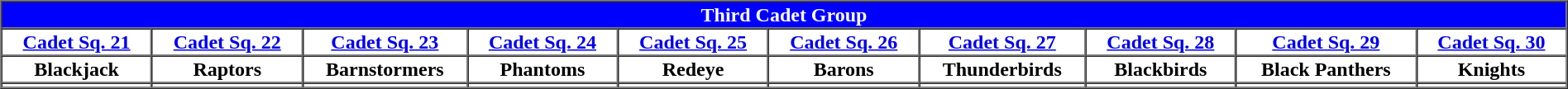<table border="1" cellpadding="1" cellspacing="0" align="center" width="100%">
<tr>
<th colspan="10" style="background:blue; color:white"><strong>Third Cadet Group</strong></th>
</tr>
<tr>
<th><a href='#'>Cadet Sq. 21</a></th>
<th><a href='#'>Cadet Sq. 22</a></th>
<th><a href='#'>Cadet Sq. 23</a></th>
<th><a href='#'>Cadet Sq. 24</a></th>
<th><a href='#'>Cadet Sq. 25</a></th>
<th><a href='#'>Cadet Sq. 26</a></th>
<th><a href='#'>Cadet Sq. 27</a></th>
<th><a href='#'>Cadet Sq. 28</a></th>
<th><a href='#'>Cadet Sq. 29</a></th>
<th><a href='#'>Cadet Sq. 30</a></th>
</tr>
<tr>
<th>Blackjack</th>
<th>Raptors</th>
<th>Barnstormers</th>
<th>Phantoms</th>
<th>Redeye</th>
<th>Barons</th>
<th>Thunderbirds</th>
<th>Blackbirds</th>
<th>Black Panthers</th>
<th>Knights</th>
</tr>
<tr>
<td></td>
<td></td>
<td></td>
<td></td>
<td></td>
<td></td>
<td></td>
<td></td>
<td></td>
<td></td>
</tr>
</table>
